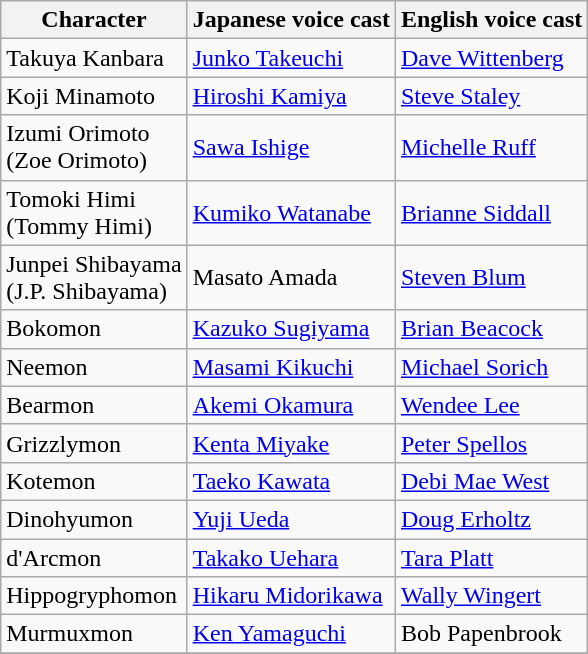<table class="wikitable">
<tr>
<th>Character</th>
<th>Japanese voice cast</th>
<th>English voice cast</th>
</tr>
<tr>
<td>Takuya Kanbara</td>
<td><a href='#'>Junko Takeuchi</a></td>
<td><a href='#'>Dave Wittenberg</a></td>
</tr>
<tr>
<td>Koji Minamoto</td>
<td><a href='#'>Hiroshi Kamiya</a></td>
<td><a href='#'>Steve Staley</a></td>
</tr>
<tr>
<td>Izumi Orimoto<br>(Zoe Orimoto)</td>
<td><a href='#'>Sawa Ishige</a></td>
<td><a href='#'>Michelle Ruff</a></td>
</tr>
<tr>
<td>Tomoki Himi<br>(Tommy Himi)</td>
<td><a href='#'>Kumiko Watanabe</a></td>
<td><a href='#'>Brianne Siddall</a></td>
</tr>
<tr>
<td>Junpei Shibayama<br>(J.P. Shibayama)</td>
<td>Masato Amada</td>
<td><a href='#'>Steven Blum</a></td>
</tr>
<tr>
<td>Bokomon</td>
<td><a href='#'>Kazuko Sugiyama</a></td>
<td><a href='#'>Brian Beacock</a></td>
</tr>
<tr>
<td>Neemon</td>
<td><a href='#'>Masami Kikuchi</a></td>
<td><a href='#'>Michael Sorich</a></td>
</tr>
<tr>
<td>Bearmon</td>
<td><a href='#'>Akemi Okamura</a></td>
<td><a href='#'>Wendee Lee</a></td>
</tr>
<tr>
<td>Grizzlymon</td>
<td><a href='#'>Kenta Miyake</a></td>
<td><a href='#'>Peter Spellos</a></td>
</tr>
<tr>
<td>Kotemon</td>
<td><a href='#'>Taeko Kawata</a></td>
<td><a href='#'>Debi Mae West</a></td>
</tr>
<tr>
<td>Dinohyumon</td>
<td><a href='#'>Yuji Ueda</a></td>
<td><a href='#'>Doug Erholtz</a></td>
</tr>
<tr>
<td>d'Arcmon</td>
<td><a href='#'>Takako Uehara</a></td>
<td><a href='#'>Tara Platt</a></td>
</tr>
<tr>
<td>Hippogryphomon</td>
<td><a href='#'>Hikaru Midorikawa</a></td>
<td><a href='#'>Wally Wingert</a></td>
</tr>
<tr>
<td>Murmuxmon</td>
<td><a href='#'>Ken Yamaguchi</a></td>
<td>Bob Papenbrook</td>
</tr>
<tr>
</tr>
</table>
